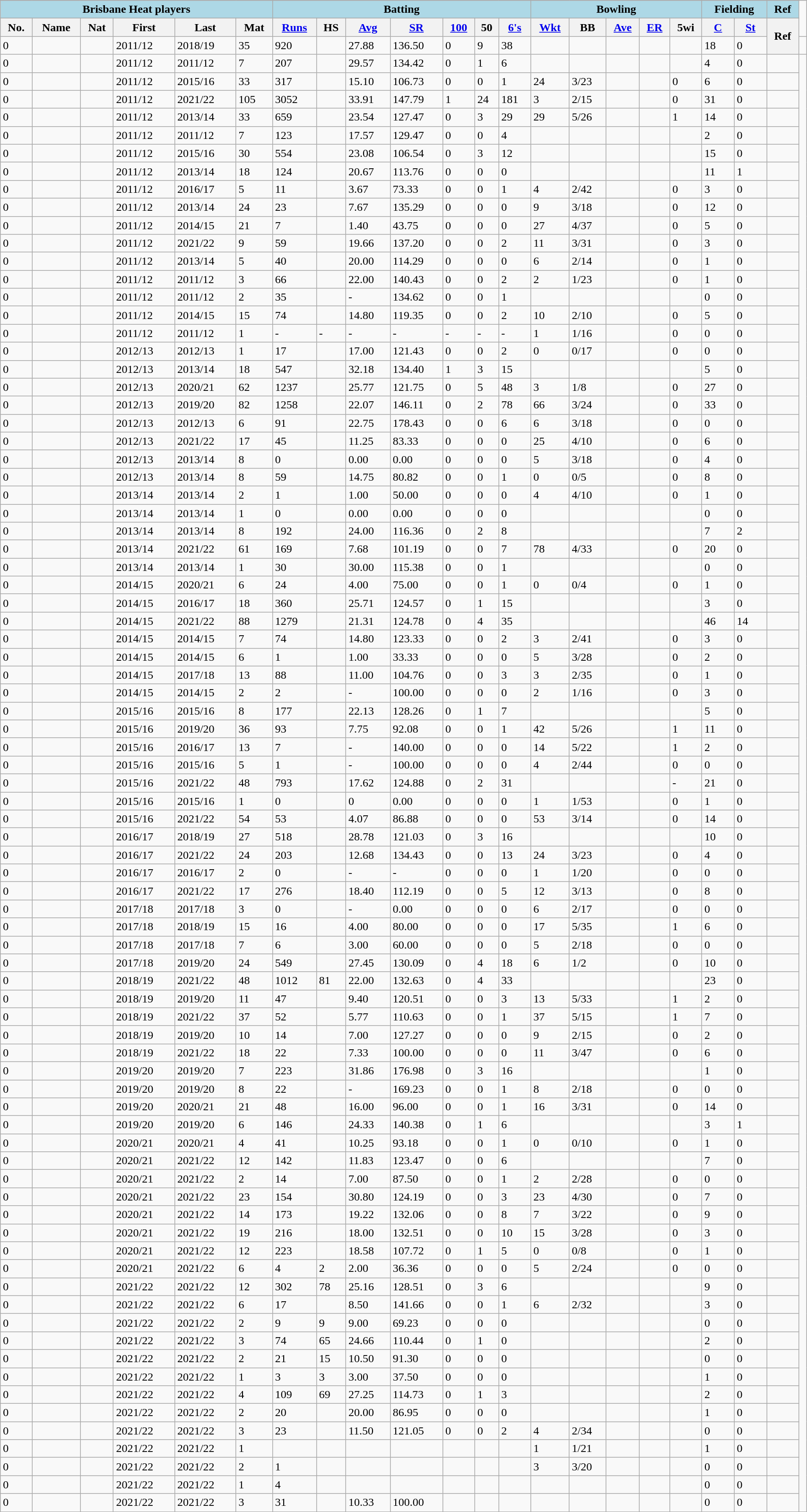<table class="wikitable sortable" width="90%">
<tr align="center">
</tr>
<tr>
<th style="background:#ADD8E6" colspan=6>Brisbane Heat players</th>
<th style="background:#ADD8E6" colspan=7>Batting</th>
<th style="background:#ADD8E6" colspan=5>Bowling</th>
<th style="background:#ADD8E6" colspan=2>Fielding</th>
<th style="background:#ADD8E6" colspan=1>Ref</th>
</tr>
<tr>
<th>No.</th>
<th>Name</th>
<th>Nat</th>
<th>First</th>
<th>Last</th>
<th>Mat</th>
<th><a href='#'>Runs</a></th>
<th>HS</th>
<th><a href='#'>Avg</a></th>
<th><a href='#'>SR</a></th>
<th><a href='#'>100</a></th>
<th>50</th>
<th><a href='#'>6's</a></th>
<th><a href='#'>Wkt</a></th>
<th>BB</th>
<th><a href='#'>Ave</a></th>
<th><a href='#'>ER</a></th>
<th>5wi</th>
<th><a href='#'>C</a></th>
<th><a href='#'>St</a></th>
<th class="unsortable" rowspan="2">Ref</th>
</tr>
<tr>
<td><span>0</span></td>
<td></td>
<td style="text-align:center;"></td>
<td>2011/12</td>
<td>2018/19</td>
<td>35</td>
<td>920</td>
<td></td>
<td>27.88</td>
<td>136.50</td>
<td>0</td>
<td>9</td>
<td>38</td>
<td></td>
<td></td>
<td></td>
<td></td>
<td></td>
<td>18</td>
<td>0</td>
<td></td>
</tr>
<tr>
<td><span>0</span></td>
<td></td>
<td style="text-align:center;"></td>
<td>2011/12</td>
<td>2011/12</td>
<td>7</td>
<td>207</td>
<td></td>
<td>29.57</td>
<td>134.42</td>
<td>0</td>
<td>1</td>
<td>6</td>
<td></td>
<td></td>
<td></td>
<td></td>
<td></td>
<td>4</td>
<td>0</td>
<td></td>
</tr>
<tr>
<td><span>0</span></td>
<td></td>
<td style="text-align:center;"></td>
<td>2011/12</td>
<td>2015/16</td>
<td>33</td>
<td>317</td>
<td></td>
<td>15.10</td>
<td>106.73</td>
<td>0</td>
<td>0</td>
<td>1</td>
<td>24</td>
<td>3/23</td>
<td></td>
<td></td>
<td>0</td>
<td>6</td>
<td>0</td>
<td></td>
</tr>
<tr>
<td><span>0</span></td>
<td><strong></strong></td>
<td style="text-align:center;"></td>
<td>2011/12</td>
<td>2021/22</td>
<td>105</td>
<td>3052</td>
<td></td>
<td>33.91</td>
<td>147.79</td>
<td>1</td>
<td>24</td>
<td>181</td>
<td>3</td>
<td>2/15</td>
<td></td>
<td></td>
<td>0</td>
<td>31</td>
<td>0</td>
<td></td>
</tr>
<tr>
<td><span>0</span></td>
<td></td>
<td style="text-align:center;"></td>
<td>2011/12</td>
<td>2013/14</td>
<td>33</td>
<td>659</td>
<td></td>
<td>23.54</td>
<td>127.47</td>
<td>0</td>
<td>3</td>
<td>29</td>
<td>29</td>
<td>5/26</td>
<td></td>
<td></td>
<td>1</td>
<td>14</td>
<td>0</td>
<td></td>
</tr>
<tr>
<td><span>0</span></td>
<td></td>
<td style="text-align:center;"></td>
<td>2011/12</td>
<td>2011/12</td>
<td>7</td>
<td>123</td>
<td></td>
<td>17.57</td>
<td>129.47</td>
<td>0</td>
<td>0</td>
<td>4</td>
<td></td>
<td></td>
<td></td>
<td></td>
<td></td>
<td>2</td>
<td>0</td>
<td></td>
</tr>
<tr>
<td><span>0</span></td>
<td></td>
<td style="text-align:center;"></td>
<td>2011/12</td>
<td>2015/16</td>
<td>30</td>
<td>554</td>
<td></td>
<td>23.08</td>
<td>106.54</td>
<td>0</td>
<td>3</td>
<td>12</td>
<td></td>
<td></td>
<td></td>
<td></td>
<td></td>
<td>15</td>
<td>0</td>
<td></td>
</tr>
<tr>
<td><span>0</span></td>
<td></td>
<td style="text-align:center;"></td>
<td>2011/12</td>
<td>2013/14</td>
<td>18</td>
<td>124</td>
<td></td>
<td>20.67</td>
<td>113.76</td>
<td>0</td>
<td>0</td>
<td>0</td>
<td></td>
<td></td>
<td></td>
<td></td>
<td></td>
<td>11</td>
<td>1</td>
<td></td>
</tr>
<tr>
<td><span>0</span></td>
<td></td>
<td style="text-align:center;"></td>
<td>2011/12</td>
<td>2016/17</td>
<td>5</td>
<td>11</td>
<td></td>
<td>3.67</td>
<td>73.33</td>
<td>0</td>
<td>0</td>
<td>1</td>
<td>4</td>
<td>2/42</td>
<td></td>
<td></td>
<td>0</td>
<td>3</td>
<td>0</td>
<td></td>
</tr>
<tr>
<td><span>0</span></td>
<td></td>
<td style="text-align:center;"></td>
<td>2011/12</td>
<td>2013/14</td>
<td>24</td>
<td>23</td>
<td></td>
<td>7.67</td>
<td>135.29</td>
<td>0</td>
<td>0</td>
<td>0</td>
<td>9</td>
<td>3/18</td>
<td></td>
<td></td>
<td>0</td>
<td>12</td>
<td>0</td>
<td></td>
</tr>
<tr>
<td><span>0</span></td>
<td></td>
<td style="text-align:center;"></td>
<td>2011/12</td>
<td>2014/15</td>
<td>21</td>
<td>7</td>
<td></td>
<td>1.40</td>
<td>43.75</td>
<td>0</td>
<td>0</td>
<td>0</td>
<td>27</td>
<td>4/37</td>
<td></td>
<td></td>
<td>0</td>
<td>5</td>
<td>0</td>
<td></td>
</tr>
<tr>
<td><span>0</span></td>
<td></td>
<td style="text-align:center;"></td>
<td>2011/12</td>
<td>2021/22</td>
<td>9</td>
<td>59</td>
<td></td>
<td>19.66</td>
<td>137.20</td>
<td>0</td>
<td>0</td>
<td>2</td>
<td>11</td>
<td>3/31</td>
<td></td>
<td></td>
<td>0</td>
<td>3</td>
<td>0</td>
<td></td>
</tr>
<tr>
<td><span>0</span></td>
<td></td>
<td style="text-align:center;"></td>
<td>2011/12</td>
<td>2013/14</td>
<td>5</td>
<td>40</td>
<td></td>
<td>20.00</td>
<td>114.29</td>
<td>0</td>
<td>0</td>
<td>0</td>
<td>6</td>
<td>2/14</td>
<td></td>
<td></td>
<td>0</td>
<td>1</td>
<td>0</td>
<td></td>
</tr>
<tr>
<td><span>0</span></td>
<td></td>
<td style="text-align:center;"></td>
<td>2011/12</td>
<td>2011/12</td>
<td>3</td>
<td>66</td>
<td></td>
<td>22.00</td>
<td>140.43</td>
<td>0</td>
<td>0</td>
<td>2</td>
<td>2</td>
<td>1/23</td>
<td></td>
<td></td>
<td>0</td>
<td>1</td>
<td>0</td>
<td></td>
</tr>
<tr>
<td><span>0</span></td>
<td></td>
<td style="text-align:center;"></td>
<td>2011/12</td>
<td>2011/12</td>
<td>2</td>
<td>35</td>
<td></td>
<td>-</td>
<td>134.62</td>
<td>0</td>
<td>0</td>
<td>1</td>
<td></td>
<td></td>
<td></td>
<td></td>
<td></td>
<td>0</td>
<td>0</td>
<td></td>
</tr>
<tr>
<td><span>0</span></td>
<td></td>
<td style="text-align:center;"></td>
<td>2011/12</td>
<td>2014/15</td>
<td>15</td>
<td>74</td>
<td></td>
<td>14.80</td>
<td>119.35</td>
<td>0</td>
<td>0</td>
<td>2</td>
<td>10</td>
<td>2/10</td>
<td></td>
<td></td>
<td>0</td>
<td>5</td>
<td>0</td>
<td></td>
</tr>
<tr>
<td><span>0</span></td>
<td></td>
<td style="text-align:center;"></td>
<td>2011/12</td>
<td>2011/12</td>
<td>1</td>
<td>-</td>
<td>-</td>
<td>-</td>
<td>-</td>
<td>-</td>
<td>-</td>
<td>-</td>
<td>1</td>
<td>1/16</td>
<td></td>
<td></td>
<td>0</td>
<td>0</td>
<td>0</td>
<td></td>
</tr>
<tr>
<td><span>0</span></td>
<td></td>
<td style="text-align:center;"></td>
<td>2012/13</td>
<td>2012/13</td>
<td>1</td>
<td>17</td>
<td></td>
<td>17.00</td>
<td>121.43</td>
<td>0</td>
<td>0</td>
<td>2</td>
<td>0</td>
<td>0/17</td>
<td></td>
<td></td>
<td>0</td>
<td>0</td>
<td>0</td>
<td></td>
</tr>
<tr>
<td><span>0</span></td>
<td></td>
<td style="text-align:center;"></td>
<td>2012/13</td>
<td>2013/14</td>
<td>18</td>
<td>547</td>
<td></td>
<td>32.18</td>
<td>134.40</td>
<td>1</td>
<td>3</td>
<td>15</td>
<td></td>
<td></td>
<td></td>
<td></td>
<td></td>
<td>5</td>
<td>0</td>
<td></td>
</tr>
<tr>
<td><span>0</span></td>
<td></td>
<td style="text-align:center;"></td>
<td>2012/13</td>
<td>2020/21</td>
<td>62</td>
<td>1237</td>
<td></td>
<td>25.77</td>
<td>121.75</td>
<td>0</td>
<td>5</td>
<td>48</td>
<td>3</td>
<td>1/8</td>
<td></td>
<td></td>
<td>0</td>
<td>27</td>
<td>0</td>
<td></td>
</tr>
<tr>
<td><span>0</span></td>
<td></td>
<td style="text-align:center;"></td>
<td>2012/13</td>
<td>2019/20</td>
<td>82</td>
<td>1258</td>
<td></td>
<td>22.07</td>
<td>146.11</td>
<td>0</td>
<td>2</td>
<td>78</td>
<td>66</td>
<td>3/24</td>
<td></td>
<td></td>
<td>0</td>
<td>33</td>
<td>0</td>
<td></td>
</tr>
<tr>
<td><span>0</span></td>
<td></td>
<td style="text-align:center;"></td>
<td>2012/13</td>
<td>2012/13</td>
<td>6</td>
<td>91</td>
<td></td>
<td>22.75</td>
<td>178.43</td>
<td>0</td>
<td>0</td>
<td>6</td>
<td>6</td>
<td>3/18</td>
<td></td>
<td></td>
<td>0</td>
<td>0</td>
<td>0</td>
<td></td>
</tr>
<tr>
<td><span>0</span></td>
<td></td>
<td style="text-align:center;"></td>
<td>2012/13</td>
<td>2021/22</td>
<td>17</td>
<td>45</td>
<td></td>
<td>11.25</td>
<td>83.33</td>
<td>0</td>
<td>0</td>
<td>0</td>
<td>25</td>
<td>4/10</td>
<td></td>
<td></td>
<td>0</td>
<td>6</td>
<td>0</td>
<td></td>
</tr>
<tr>
<td><span>0</span></td>
<td></td>
<td style="text-align:center;"></td>
<td>2012/13</td>
<td>2013/14</td>
<td>8</td>
<td>0</td>
<td></td>
<td>0.00</td>
<td>0.00</td>
<td>0</td>
<td>0</td>
<td>0</td>
<td>5</td>
<td>3/18</td>
<td></td>
<td></td>
<td>0</td>
<td>4</td>
<td>0</td>
<td></td>
</tr>
<tr>
<td><span>0</span></td>
<td></td>
<td style="text-align:center;"></td>
<td>2012/13</td>
<td>2013/14</td>
<td>8</td>
<td>59</td>
<td></td>
<td>14.75</td>
<td>80.82</td>
<td>0</td>
<td>0</td>
<td>1</td>
<td>0</td>
<td>0/5</td>
<td></td>
<td></td>
<td>0</td>
<td>8</td>
<td>0</td>
<td></td>
</tr>
<tr>
<td><span>0</span></td>
<td></td>
<td style="text-align:center;"></td>
<td>2013/14</td>
<td>2013/14</td>
<td>2</td>
<td>1</td>
<td></td>
<td>1.00</td>
<td>50.00</td>
<td>0</td>
<td>0</td>
<td>0</td>
<td>4</td>
<td>4/10</td>
<td></td>
<td></td>
<td>0</td>
<td>1</td>
<td>0</td>
<td></td>
</tr>
<tr>
<td><span>0</span></td>
<td></td>
<td style="text-align:center;"></td>
<td>2013/14</td>
<td>2013/14</td>
<td>1</td>
<td>0</td>
<td></td>
<td>0.00</td>
<td>0.00</td>
<td>0</td>
<td>0</td>
<td>0</td>
<td></td>
<td></td>
<td></td>
<td></td>
<td></td>
<td>0</td>
<td>0</td>
<td></td>
</tr>
<tr>
<td><span>0</span></td>
<td></td>
<td style="text-align:center;"></td>
<td>2013/14</td>
<td>2013/14</td>
<td>8</td>
<td>192</td>
<td></td>
<td>24.00</td>
<td>116.36</td>
<td>0</td>
<td>2</td>
<td>8</td>
<td></td>
<td></td>
<td></td>
<td></td>
<td></td>
<td>7</td>
<td>2</td>
<td></td>
</tr>
<tr>
<td><span>0</span></td>
<td><strong></strong></td>
<td style="text-align:center;"></td>
<td>2013/14</td>
<td>2021/22</td>
<td>61</td>
<td>169</td>
<td></td>
<td>7.68</td>
<td>101.19</td>
<td>0</td>
<td>0</td>
<td>7</td>
<td>78</td>
<td>4/33</td>
<td></td>
<td></td>
<td>0</td>
<td>20</td>
<td>0</td>
<td></td>
</tr>
<tr>
<td><span>0</span></td>
<td></td>
<td style="text-align:center;"></td>
<td>2013/14</td>
<td>2013/14</td>
<td>1</td>
<td>30</td>
<td></td>
<td>30.00</td>
<td>115.38</td>
<td>0</td>
<td>0</td>
<td>1</td>
<td></td>
<td></td>
<td></td>
<td></td>
<td></td>
<td>0</td>
<td>0</td>
<td></td>
</tr>
<tr>
<td><span>0</span></td>
<td></td>
<td style="text-align:center;"></td>
<td>2014/15</td>
<td>2020/21</td>
<td>6</td>
<td>24</td>
<td></td>
<td>4.00</td>
<td>75.00</td>
<td>0</td>
<td>0</td>
<td>1</td>
<td>0</td>
<td>0/4</td>
<td></td>
<td></td>
<td>0</td>
<td>1</td>
<td>0</td>
<td></td>
</tr>
<tr>
<td><span>0</span></td>
<td></td>
<td style="text-align:center;"></td>
<td>2014/15</td>
<td>2016/17</td>
<td>18</td>
<td>360</td>
<td></td>
<td>25.71</td>
<td>124.57</td>
<td>0</td>
<td>1</td>
<td>15</td>
<td></td>
<td></td>
<td></td>
<td></td>
<td></td>
<td>3</td>
<td>0</td>
<td></td>
</tr>
<tr>
<td><span>0</span></td>
<td><strong></strong></td>
<td style="text-align:center;"></td>
<td>2014/15</td>
<td>2021/22</td>
<td>88</td>
<td>1279</td>
<td></td>
<td>21.31</td>
<td>124.78</td>
<td>0</td>
<td>4</td>
<td>35</td>
<td></td>
<td></td>
<td></td>
<td></td>
<td></td>
<td>46</td>
<td>14</td>
<td></td>
</tr>
<tr>
<td><span>0</span></td>
<td></td>
<td style="text-align:center;"></td>
<td>2014/15</td>
<td>2014/15</td>
<td>7</td>
<td>74</td>
<td></td>
<td>14.80</td>
<td>123.33</td>
<td>0</td>
<td>0</td>
<td>2</td>
<td>3</td>
<td>2/41</td>
<td></td>
<td></td>
<td>0</td>
<td>3</td>
<td>0</td>
<td></td>
</tr>
<tr>
<td><span>0</span></td>
<td></td>
<td style="text-align:center;"></td>
<td>2014/15</td>
<td>2014/15</td>
<td>6</td>
<td>1</td>
<td></td>
<td>1.00</td>
<td>33.33</td>
<td>0</td>
<td>0</td>
<td>0</td>
<td>5</td>
<td>3/28</td>
<td></td>
<td></td>
<td>0</td>
<td>2</td>
<td>0</td>
<td></td>
</tr>
<tr>
<td><span>0</span></td>
<td></td>
<td style="text-align:center;"></td>
<td>2014/15</td>
<td>2017/18</td>
<td>13</td>
<td>88</td>
<td></td>
<td>11.00</td>
<td>104.76</td>
<td>0</td>
<td>0</td>
<td>3</td>
<td>3</td>
<td>2/35</td>
<td></td>
<td></td>
<td>0</td>
<td>1</td>
<td>0</td>
<td></td>
</tr>
<tr>
<td><span>0</span></td>
<td></td>
<td style="text-align:center;"></td>
<td>2014/15</td>
<td>2014/15</td>
<td>2</td>
<td>2</td>
<td></td>
<td>-</td>
<td>100.00</td>
<td>0</td>
<td>0</td>
<td>0</td>
<td>2</td>
<td>1/16</td>
<td></td>
<td></td>
<td>0</td>
<td>3</td>
<td>0</td>
<td></td>
</tr>
<tr>
<td><span>0</span></td>
<td></td>
<td style="text-align:center;"></td>
<td>2015/16</td>
<td>2015/16</td>
<td>8</td>
<td>177</td>
<td></td>
<td>22.13</td>
<td>128.26</td>
<td>0</td>
<td>1</td>
<td>7</td>
<td></td>
<td></td>
<td></td>
<td></td>
<td></td>
<td>5</td>
<td>0</td>
<td></td>
</tr>
<tr>
<td><span>0</span></td>
<td></td>
<td style="text-align:center;"></td>
<td>2015/16</td>
<td>2019/20</td>
<td>36</td>
<td>93</td>
<td></td>
<td>7.75</td>
<td>92.08</td>
<td>0</td>
<td>0</td>
<td>1</td>
<td>42</td>
<td>5/26</td>
<td></td>
<td></td>
<td>1</td>
<td>11</td>
<td>0</td>
<td></td>
</tr>
<tr>
<td><span>0</span></td>
<td></td>
<td style="text-align:center;"></td>
<td>2015/16</td>
<td>2016/17</td>
<td>13</td>
<td>7</td>
<td></td>
<td>-</td>
<td>140.00</td>
<td>0</td>
<td>0</td>
<td>0</td>
<td>14</td>
<td>5/22</td>
<td></td>
<td></td>
<td>1</td>
<td>2</td>
<td>0</td>
<td></td>
</tr>
<tr>
<td><span>0</span></td>
<td></td>
<td style="text-align:center;"></td>
<td>2015/16</td>
<td>2015/16</td>
<td>5</td>
<td>1</td>
<td></td>
<td>-</td>
<td>100.00</td>
<td>0</td>
<td>0</td>
<td>0</td>
<td>4</td>
<td>2/44</td>
<td></td>
<td></td>
<td>0</td>
<td>0</td>
<td>0</td>
<td></td>
</tr>
<tr>
<td><span>0</span></td>
<td><strong></strong></td>
<td style="text-align:center;"></td>
<td>2015/16</td>
<td>2021/22</td>
<td>48</td>
<td>793</td>
<td></td>
<td>17.62</td>
<td>124.88</td>
<td>0</td>
<td>2</td>
<td>31</td>
<td></td>
<td></td>
<td></td>
<td></td>
<td>-</td>
<td>21</td>
<td>0</td>
<td></td>
</tr>
<tr>
<td><span>0</span></td>
<td></td>
<td style="text-align:center;"></td>
<td>2015/16</td>
<td>2015/16</td>
<td>1</td>
<td>0</td>
<td></td>
<td>0</td>
<td>0.00</td>
<td>0</td>
<td>0</td>
<td>0</td>
<td>1</td>
<td>1/53</td>
<td></td>
<td></td>
<td>0</td>
<td>1</td>
<td>0</td>
<td></td>
</tr>
<tr>
<td><span>0</span></td>
<td><strong></strong></td>
<td style="text-align:center;"></td>
<td>2015/16</td>
<td>2021/22</td>
<td>54</td>
<td>53</td>
<td></td>
<td>4.07</td>
<td>86.88</td>
<td>0</td>
<td>0</td>
<td>0</td>
<td>53</td>
<td>3/14</td>
<td></td>
<td></td>
<td>0</td>
<td>14</td>
<td>0</td>
<td></td>
</tr>
<tr>
<td><span>0</span></td>
<td></td>
<td style="text-align:center;"></td>
<td>2016/17</td>
<td>2018/19</td>
<td>27</td>
<td>518</td>
<td></td>
<td>28.78</td>
<td>121.03</td>
<td>0</td>
<td>3</td>
<td>16</td>
<td></td>
<td></td>
<td></td>
<td></td>
<td></td>
<td>10</td>
<td>0</td>
<td></td>
</tr>
<tr>
<td><span>0</span></td>
<td></td>
<td style="text-align:center;"></td>
<td>2016/17</td>
<td>2021/22</td>
<td>24</td>
<td>203</td>
<td></td>
<td>12.68</td>
<td>134.43</td>
<td>0</td>
<td>0</td>
<td>13</td>
<td>24</td>
<td>3/23</td>
<td></td>
<td></td>
<td>0</td>
<td>4</td>
<td>0</td>
<td></td>
</tr>
<tr>
<td><span>0</span></td>
<td></td>
<td style="text-align:center;"></td>
<td>2016/17</td>
<td>2016/17</td>
<td>2</td>
<td>0</td>
<td></td>
<td>-</td>
<td>-</td>
<td>0</td>
<td>0</td>
<td>0</td>
<td>1</td>
<td>1/20</td>
<td></td>
<td></td>
<td>0</td>
<td>0</td>
<td>0</td>
<td></td>
</tr>
<tr>
<td><span>0</span></td>
<td><strong></strong></td>
<td style="text-align:center;"></td>
<td>2016/17</td>
<td>2021/22</td>
<td>17</td>
<td>276</td>
<td></td>
<td>18.40</td>
<td>112.19</td>
<td>0</td>
<td>0</td>
<td>5</td>
<td>12</td>
<td>3/13</td>
<td></td>
<td></td>
<td>0</td>
<td>8</td>
<td>0</td>
<td></td>
</tr>
<tr>
<td><span>0</span></td>
<td></td>
<td style="text-align:center;"></td>
<td>2017/18</td>
<td>2017/18</td>
<td>3</td>
<td>0</td>
<td></td>
<td>-</td>
<td>0.00</td>
<td>0</td>
<td>0</td>
<td>0</td>
<td>6</td>
<td>2/17</td>
<td></td>
<td></td>
<td>0</td>
<td>0</td>
<td>0</td>
<td></td>
</tr>
<tr>
<td><span>0</span></td>
<td></td>
<td style="text-align:center;"></td>
<td>2017/18</td>
<td>2018/19</td>
<td>15</td>
<td>16</td>
<td></td>
<td>4.00</td>
<td>80.00</td>
<td>0</td>
<td>0</td>
<td>0</td>
<td>17</td>
<td>5/35</td>
<td></td>
<td></td>
<td>1</td>
<td>6</td>
<td>0</td>
<td></td>
</tr>
<tr>
<td><span>0</span></td>
<td></td>
<td style="text-align:center;"></td>
<td>2017/18</td>
<td>2017/18</td>
<td>7</td>
<td>6</td>
<td></td>
<td>3.00</td>
<td>60.00</td>
<td>0</td>
<td>0</td>
<td>0</td>
<td>5</td>
<td>2/18</td>
<td></td>
<td></td>
<td>0</td>
<td>0</td>
<td>0</td>
<td></td>
</tr>
<tr>
<td><span>0</span></td>
<td></td>
<td style="text-align:center;"></td>
<td>2017/18</td>
<td>2019/20</td>
<td>24</td>
<td>549</td>
<td></td>
<td>27.45</td>
<td>130.09</td>
<td>0</td>
<td>4</td>
<td>18</td>
<td>6</td>
<td>1/2</td>
<td></td>
<td></td>
<td>0</td>
<td>10</td>
<td>0</td>
<td></td>
</tr>
<tr>
<td><span>0</span></td>
<td><strong></strong></td>
<td style="text-align:center;"></td>
<td>2018/19</td>
<td>2021/22</td>
<td>48</td>
<td>1012</td>
<td>81</td>
<td>22.00</td>
<td>132.63</td>
<td>0</td>
<td>4</td>
<td>33</td>
<td></td>
<td></td>
<td></td>
<td></td>
<td></td>
<td>23</td>
<td>0</td>
<td></td>
</tr>
<tr>
<td><span>0</span></td>
<td></td>
<td style="text-align:center;"></td>
<td>2018/19</td>
<td>2019/20</td>
<td>11</td>
<td>47</td>
<td></td>
<td>9.40</td>
<td>120.51</td>
<td>0</td>
<td>0</td>
<td>3</td>
<td>13</td>
<td>5/33</td>
<td></td>
<td></td>
<td>1</td>
<td>2</td>
<td>0</td>
<td></td>
</tr>
<tr>
<td><span>0</span></td>
<td></td>
<td style="text-align:center;"></td>
<td>2018/19</td>
<td>2021/22</td>
<td>37</td>
<td>52</td>
<td></td>
<td>5.77</td>
<td>110.63</td>
<td>0</td>
<td>0</td>
<td>1</td>
<td>37</td>
<td>5/15</td>
<td></td>
<td></td>
<td>1</td>
<td>7</td>
<td>0</td>
<td></td>
</tr>
<tr>
<td><span>0</span></td>
<td></td>
<td style="text-align:center;"></td>
<td>2018/19</td>
<td>2019/20</td>
<td>10</td>
<td>14</td>
<td></td>
<td>7.00</td>
<td>127.27</td>
<td>0</td>
<td>0</td>
<td>0</td>
<td>9</td>
<td>2/15</td>
<td></td>
<td></td>
<td>0</td>
<td>2</td>
<td>0</td>
<td></td>
</tr>
<tr>
<td><span>0</span></td>
<td><strong></strong></td>
<td style="text-align:center;"></td>
<td>2018/19</td>
<td>2021/22</td>
<td>18</td>
<td>22</td>
<td></td>
<td>7.33</td>
<td>100.00</td>
<td>0</td>
<td>0</td>
<td>0</td>
<td>11</td>
<td>3/47</td>
<td></td>
<td></td>
<td>0</td>
<td>6</td>
<td>0</td>
<td></td>
</tr>
<tr>
<td><span>0</span></td>
<td></td>
<td style="text-align:center;"></td>
<td>2019/20</td>
<td>2019/20</td>
<td>7</td>
<td>223</td>
<td></td>
<td>31.86</td>
<td>176.98</td>
<td>0</td>
<td>3</td>
<td>16</td>
<td></td>
<td></td>
<td></td>
<td></td>
<td></td>
<td>1</td>
<td>0</td>
<td></td>
</tr>
<tr>
<td><span>0</span></td>
<td></td>
<td style="text-align:center;"></td>
<td>2019/20</td>
<td>2019/20</td>
<td>8</td>
<td>22</td>
<td></td>
<td>-</td>
<td>169.23</td>
<td>0</td>
<td>0</td>
<td>1</td>
<td>8</td>
<td>2/18</td>
<td></td>
<td></td>
<td>0</td>
<td>0</td>
<td>0</td>
<td></td>
</tr>
<tr>
<td><span>0</span></td>
<td></td>
<td style="text-align:center;"></td>
<td>2019/20</td>
<td>2020/21</td>
<td>21</td>
<td>48</td>
<td></td>
<td>16.00</td>
<td>96.00</td>
<td>0</td>
<td>0</td>
<td>1</td>
<td>16</td>
<td>3/31</td>
<td></td>
<td></td>
<td>0</td>
<td>14</td>
<td>0</td>
<td></td>
</tr>
<tr>
<td><span>0</span></td>
<td></td>
<td style="text-align:center;"></td>
<td>2019/20</td>
<td>2019/20</td>
<td>6</td>
<td>146</td>
<td></td>
<td>24.33</td>
<td>140.38</td>
<td>0</td>
<td>1</td>
<td>6</td>
<td></td>
<td></td>
<td></td>
<td></td>
<td></td>
<td>3</td>
<td>1</td>
<td></td>
</tr>
<tr>
<td><span>0</span></td>
<td></td>
<td style="text-align:center;"></td>
<td>2020/21</td>
<td>2020/21</td>
<td>4</td>
<td>41</td>
<td></td>
<td>10.25</td>
<td>93.18</td>
<td>0</td>
<td>0</td>
<td>1</td>
<td>0</td>
<td>0/10</td>
<td></td>
<td></td>
<td>0</td>
<td>1</td>
<td>0</td>
<td></td>
</tr>
<tr>
<td><span>0</span></td>
<td></td>
<td style="text-align:center;"></td>
<td>2020/21</td>
<td>2021/22</td>
<td>12</td>
<td>142</td>
<td></td>
<td>11.83</td>
<td>123.47</td>
<td>0</td>
<td>0</td>
<td>6</td>
<td></td>
<td></td>
<td></td>
<td></td>
<td></td>
<td>7</td>
<td>0</td>
<td></td>
</tr>
<tr>
<td><span>0</span></td>
<td></td>
<td style="text-align:center;"></td>
<td>2020/21</td>
<td>2021/22</td>
<td>2</td>
<td>14</td>
<td></td>
<td>7.00</td>
<td>87.50</td>
<td>0</td>
<td>0</td>
<td>1</td>
<td>2</td>
<td>2/28</td>
<td></td>
<td></td>
<td>0</td>
<td>0</td>
<td>0</td>
<td></td>
</tr>
<tr>
<td><span>0</span></td>
<td></td>
<td style="text-align:center;"></td>
<td>2020/21</td>
<td>2021/22</td>
<td>23</td>
<td>154</td>
<td></td>
<td>30.80</td>
<td>124.19</td>
<td>0</td>
<td>0</td>
<td>3</td>
<td>23</td>
<td>4/30</td>
<td></td>
<td></td>
<td>0</td>
<td>7</td>
<td>0</td>
<td></td>
</tr>
<tr>
<td><span>0</span></td>
<td></td>
<td style="text-align:center;"></td>
<td>2020/21</td>
<td>2021/22</td>
<td>14</td>
<td>173</td>
<td></td>
<td>19.22</td>
<td>132.06</td>
<td>0</td>
<td>0</td>
<td>8</td>
<td>7</td>
<td>3/22</td>
<td></td>
<td></td>
<td>0</td>
<td>9</td>
<td>0</td>
<td></td>
</tr>
<tr>
<td><span>0</span></td>
<td><strong></strong></td>
<td style="text-align:center;"></td>
<td>2020/21</td>
<td>2021/22</td>
<td>19</td>
<td>216</td>
<td></td>
<td>18.00</td>
<td>132.51</td>
<td>0</td>
<td>0</td>
<td>10</td>
<td>15</td>
<td>3/28</td>
<td></td>
<td></td>
<td>0</td>
<td>3</td>
<td>0</td>
<td></td>
</tr>
<tr>
<td><span>0</span></td>
<td></td>
<td style="text-align:center;"></td>
<td>2020/21</td>
<td>2021/22</td>
<td>12</td>
<td>223</td>
<td></td>
<td>18.58</td>
<td>107.72</td>
<td>0</td>
<td>1</td>
<td>5</td>
<td>0</td>
<td>0/8</td>
<td></td>
<td></td>
<td>0</td>
<td>1</td>
<td>0</td>
<td></td>
</tr>
<tr>
<td><span>0</span></td>
<td></td>
<td style="text-align:center;"></td>
<td>2020/21</td>
<td>2021/22</td>
<td>6</td>
<td>4</td>
<td>2</td>
<td>2.00</td>
<td>36.36</td>
<td>0</td>
<td>0</td>
<td>0</td>
<td>5</td>
<td>2/24</td>
<td></td>
<td></td>
<td>0</td>
<td>0</td>
<td>0</td>
<td></td>
</tr>
<tr>
<td><span>0</span></td>
<td><strong></strong></td>
<td style="text-align:center;"></td>
<td>2021/22</td>
<td>2021/22</td>
<td>12</td>
<td>302</td>
<td>78</td>
<td>25.16</td>
<td>128.51</td>
<td>0</td>
<td>3</td>
<td>6</td>
<td></td>
<td></td>
<td></td>
<td></td>
<td></td>
<td>9</td>
<td>0</td>
<td></td>
</tr>
<tr>
<td><span>0</span></td>
<td></td>
<td style="text-align:center;"></td>
<td>2021/22</td>
<td>2021/22</td>
<td>6</td>
<td>17</td>
<td></td>
<td>8.50</td>
<td>141.66</td>
<td>0</td>
<td>0</td>
<td>1</td>
<td>6</td>
<td>2/32</td>
<td></td>
<td></td>
<td></td>
<td>3</td>
<td>0</td>
<td></td>
</tr>
<tr>
<td><span>0</span></td>
<td></td>
<td style="text-align:center;"></td>
<td>2021/22</td>
<td>2021/22</td>
<td>2</td>
<td>9</td>
<td>9</td>
<td>9.00</td>
<td>69.23</td>
<td>0</td>
<td>0</td>
<td>0</td>
<td></td>
<td></td>
<td></td>
<td></td>
<td></td>
<td>0</td>
<td>0</td>
<td></td>
</tr>
<tr>
<td><span>0</span></td>
<td></td>
<td style="text-align:center;"></td>
<td>2021/22</td>
<td>2021/22</td>
<td>3</td>
<td>74</td>
<td>65</td>
<td>24.66</td>
<td>110.44</td>
<td>0</td>
<td>1</td>
<td>0</td>
<td></td>
<td></td>
<td></td>
<td></td>
<td></td>
<td>2</td>
<td>0</td>
<td></td>
</tr>
<tr>
<td><span>0</span></td>
<td></td>
<td style="text-align:center;"></td>
<td>2021/22</td>
<td>2021/22</td>
<td>2</td>
<td>21</td>
<td>15</td>
<td>10.50</td>
<td>91.30</td>
<td>0</td>
<td>0</td>
<td>0</td>
<td></td>
<td></td>
<td></td>
<td></td>
<td></td>
<td>0</td>
<td>0</td>
<td></td>
</tr>
<tr>
<td><span>0</span></td>
<td></td>
<td style="text-align:center;"></td>
<td>2021/22</td>
<td>2021/22</td>
<td>1</td>
<td>3</td>
<td>3</td>
<td>3.00</td>
<td>37.50</td>
<td>0</td>
<td>0</td>
<td>0</td>
<td></td>
<td></td>
<td></td>
<td></td>
<td></td>
<td>1</td>
<td>0</td>
<td></td>
</tr>
<tr>
<td><span>0</span></td>
<td></td>
<td style="text-align:center;"></td>
<td>2021/22</td>
<td>2021/22</td>
<td>4</td>
<td>109</td>
<td>69</td>
<td>27.25</td>
<td>114.73</td>
<td>0</td>
<td>1</td>
<td>3</td>
<td></td>
<td></td>
<td></td>
<td></td>
<td></td>
<td>2</td>
<td>0</td>
<td></td>
</tr>
<tr>
<td><span>0</span></td>
<td></td>
<td style="text-align:center;"></td>
<td>2021/22</td>
<td>2021/22</td>
<td>2</td>
<td>20</td>
<td></td>
<td>20.00</td>
<td>86.95</td>
<td>0</td>
<td>0</td>
<td>0</td>
<td></td>
<td></td>
<td></td>
<td></td>
<td></td>
<td>1</td>
<td>0</td>
<td></td>
</tr>
<tr>
<td><span>0</span></td>
<td></td>
<td style="text-align:center;"></td>
<td>2021/22</td>
<td>2021/22</td>
<td>3</td>
<td>23</td>
<td></td>
<td>11.50</td>
<td>121.05</td>
<td>0</td>
<td>0</td>
<td>2</td>
<td>4</td>
<td>2/34</td>
<td></td>
<td></td>
<td></td>
<td>0</td>
<td>0</td>
<td></td>
</tr>
<tr>
<td><span>0</span></td>
<td></td>
<td style="text-align:center;"></td>
<td>2021/22</td>
<td>2021/22</td>
<td>1</td>
<td></td>
<td></td>
<td></td>
<td></td>
<td></td>
<td></td>
<td></td>
<td>1</td>
<td>1/21</td>
<td></td>
<td></td>
<td></td>
<td>1</td>
<td>0</td>
<td></td>
</tr>
<tr>
<td><span>0</span></td>
<td></td>
<td style="text-align:center;"></td>
<td>2021/22</td>
<td>2021/22</td>
<td>2</td>
<td>1</td>
<td></td>
<td></td>
<td></td>
<td></td>
<td></td>
<td></td>
<td>3</td>
<td>3/20</td>
<td></td>
<td></td>
<td></td>
<td>0</td>
<td>0</td>
<td></td>
</tr>
<tr>
<td><span>0</span></td>
<td></td>
<td style="text-align:center;"></td>
<td>2021/22</td>
<td>2021/22</td>
<td>1</td>
<td>4</td>
<td></td>
<td></td>
<td></td>
<td></td>
<td></td>
<td></td>
<td></td>
<td></td>
<td></td>
<td></td>
<td></td>
<td>0</td>
<td>0</td>
<td></td>
</tr>
<tr>
<td><span>0</span></td>
<td></td>
<td style="text-align:center;"></td>
<td>2021/22</td>
<td>2021/22</td>
<td>3</td>
<td>31</td>
<td></td>
<td>10.33</td>
<td>100.00</td>
<td></td>
<td></td>
<td></td>
<td></td>
<td></td>
<td></td>
<td></td>
<td></td>
<td>0</td>
<td>0</td>
<td></td>
</tr>
<tr>
</tr>
</table>
